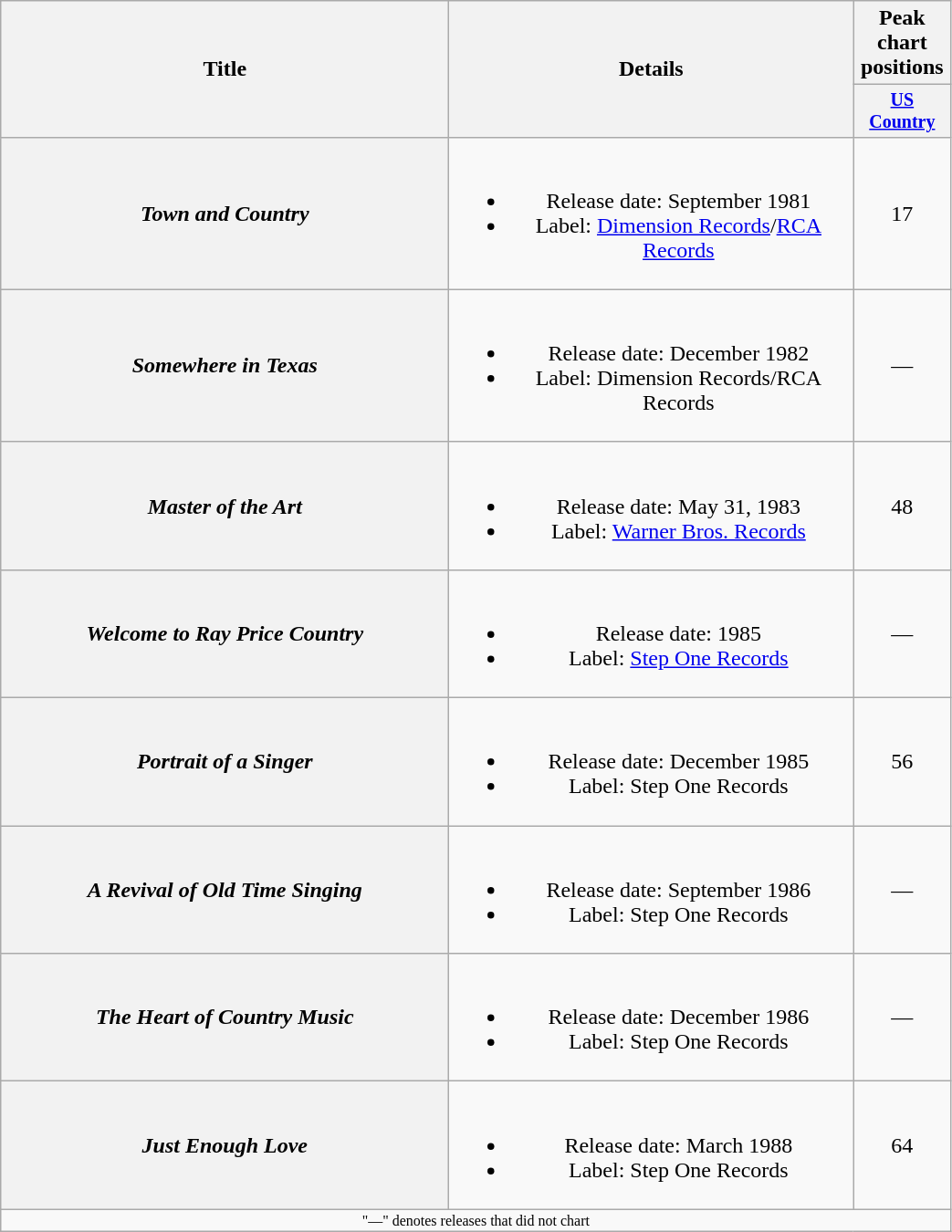<table class="wikitable plainrowheaders" style="text-align:center;">
<tr>
<th rowspan="2" style="width:20em;">Title</th>
<th rowspan="2" style="width:18em;">Details</th>
<th>Peak chart<br>positions</th>
</tr>
<tr style="font-size:smaller;">
<th width="65"><a href='#'>US Country</a></th>
</tr>
<tr>
<th scope="row"><em>Town and Country</em></th>
<td><br><ul><li>Release date: September 1981</li><li>Label: <a href='#'>Dimension Records</a>/<a href='#'>RCA Records</a></li></ul></td>
<td>17</td>
</tr>
<tr>
<th scope="row"><em>Somewhere in Texas</em></th>
<td><br><ul><li>Release date: December 1982</li><li>Label: Dimension Records/RCA Records</li></ul></td>
<td>—</td>
</tr>
<tr>
<th scope="row"><em>Master of the Art</em></th>
<td><br><ul><li>Release date: May 31, 1983</li><li>Label: <a href='#'>Warner Bros. Records</a></li></ul></td>
<td>48</td>
</tr>
<tr>
<th scope="row"><em>Welcome to Ray Price Country</em></th>
<td><br><ul><li>Release date: 1985</li><li>Label: <a href='#'>Step One Records</a></li></ul></td>
<td>—</td>
</tr>
<tr>
<th scope="row"><em>Portrait of a Singer</em></th>
<td><br><ul><li>Release date: December 1985</li><li>Label: Step One Records</li></ul></td>
<td>56</td>
</tr>
<tr>
<th scope="row"><em>A Revival of Old Time Singing</em></th>
<td><br><ul><li>Release date: September 1986</li><li>Label: Step One Records</li></ul></td>
<td>—</td>
</tr>
<tr>
<th scope="row"><em>The Heart of Country Music</em></th>
<td><br><ul><li>Release date: December 1986</li><li>Label: Step One Records</li></ul></td>
<td>—</td>
</tr>
<tr>
<th scope="row"><em>Just Enough Love</em></th>
<td><br><ul><li>Release date: March 1988</li><li>Label: Step One Records</li></ul></td>
<td>64</td>
</tr>
<tr>
<td colspan="3" style="font-size: 8pt">"—" denotes releases that did not chart</td>
</tr>
</table>
